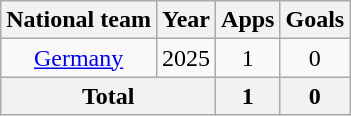<table class="wikitable" style="text-align:center">
<tr>
<th>National team</th>
<th>Year</th>
<th>Apps</th>
<th>Goals</th>
</tr>
<tr>
<td><a href='#'>Germany</a></td>
<td>2025</td>
<td>1</td>
<td>0</td>
</tr>
<tr>
<th colspan="2">Total</th>
<th>1</th>
<th>0</th>
</tr>
</table>
